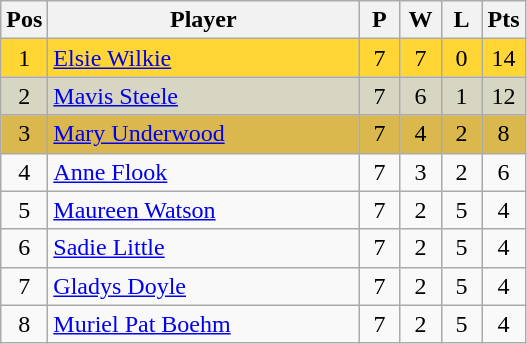<table class="wikitable" style="font-size: 100%">
<tr>
<th width=20>Pos</th>
<th width=200>Player</th>
<th width=20>P</th>
<th width=20>W</th>
<th width=20>L</th>
<th width=20>Pts</th>
</tr>
<tr align=center style="background: #FFD633;">
<td>1</td>
<td align="left"> <a href='#'>Elsie Wilkie</a></td>
<td>7</td>
<td>7</td>
<td>0</td>
<td>14</td>
</tr>
<tr align=center style="background: #D6D6C2;">
<td>2</td>
<td align="left"> <a href='#'>Mavis Steele</a></td>
<td>7</td>
<td>6</td>
<td>1</td>
<td>12</td>
</tr>
<tr align=center style="background: #DBB84D;">
<td>3</td>
<td align="left"> <a href='#'>Mary Underwood</a></td>
<td>7</td>
<td>4</td>
<td>2</td>
<td>8</td>
</tr>
<tr align=center>
<td>4</td>
<td align="left"> <a href='#'>Anne Flook</a></td>
<td>7</td>
<td>3</td>
<td>2</td>
<td>6</td>
</tr>
<tr align=center>
<td>5</td>
<td align="left"> <a href='#'>Maureen Watson</a></td>
<td>7</td>
<td>2</td>
<td>5</td>
<td>4</td>
</tr>
<tr align=center>
<td>6</td>
<td align="left"> <a href='#'>Sadie Little</a></td>
<td>7</td>
<td>2</td>
<td>5</td>
<td>4</td>
</tr>
<tr align=center>
<td>7</td>
<td align="left"> <a href='#'>Gladys Doyle</a></td>
<td>7</td>
<td>2</td>
<td>5</td>
<td>4</td>
</tr>
<tr align=center>
<td>8</td>
<td align="left"> <a href='#'>Muriel Pat Boehm</a></td>
<td>7</td>
<td>2</td>
<td>5</td>
<td>4</td>
</tr>
</table>
